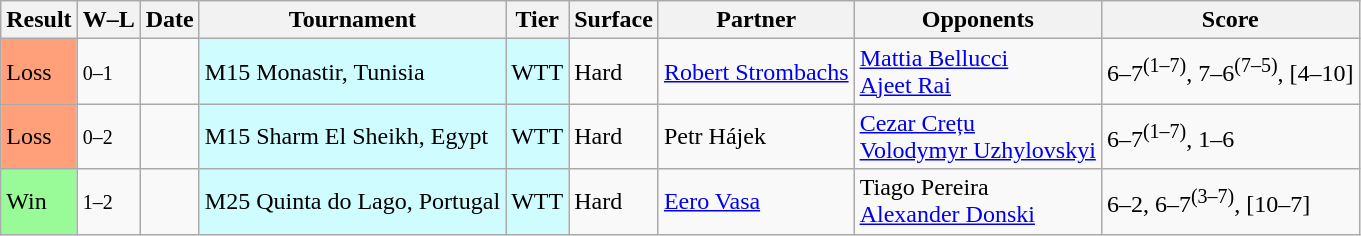<table class="sortable wikitable">
<tr>
<th>Result</th>
<th class="unsortable">W–L</th>
<th>Date</th>
<th>Tournament</th>
<th>Tier</th>
<th>Surface</th>
<th>Partner</th>
<th>Opponents</th>
<th class="unsortable">Score</th>
</tr>
<tr>
<td bgcolor=ffa07a>Loss</td>
<td><small>0–1</small></td>
<td></td>
<td style="background:#cffcff;">M15 Monastir, Tunisia</td>
<td style="background:#cffcff;">WTT</td>
<td>Hard</td>
<td> <a href='#'>Robert Strombachs</a></td>
<td> <a href='#'>Mattia Bellucci</a><br> <a href='#'>Ajeet Rai</a></td>
<td>6–7<sup>(1–7)</sup>, 7–6<sup>(7–5)</sup>, [4–10]</td>
</tr>
<tr>
<td bgcolor=ffa07a>Loss</td>
<td><small>0–2</small></td>
<td></td>
<td style="background:#cffcff;">M15 Sharm El Sheikh, Egypt</td>
<td style="background:#cffcff;">WTT</td>
<td>Hard</td>
<td> Petr Hájek</td>
<td> <a href='#'>Cezar Crețu</a><br> <a href='#'>Volodymyr Uzhylovskyi</a></td>
<td>6–7<sup>(1–7)</sup>, 1–6</td>
</tr>
<tr>
<td bgcolor=98fb98>Win</td>
<td><small>1–2</small></td>
<td></td>
<td style="background:#cffcff;">M25 Quinta do Lago, Portugal</td>
<td style="background:#cffcff;">WTT</td>
<td>Hard</td>
<td> <a href='#'>Eero Vasa</a></td>
<td> Tiago Pereira<br> <a href='#'>Alexander Donski</a></td>
<td>6–2, 6–7<sup>(3–7)</sup>, [10–7]</td>
</tr>
</table>
